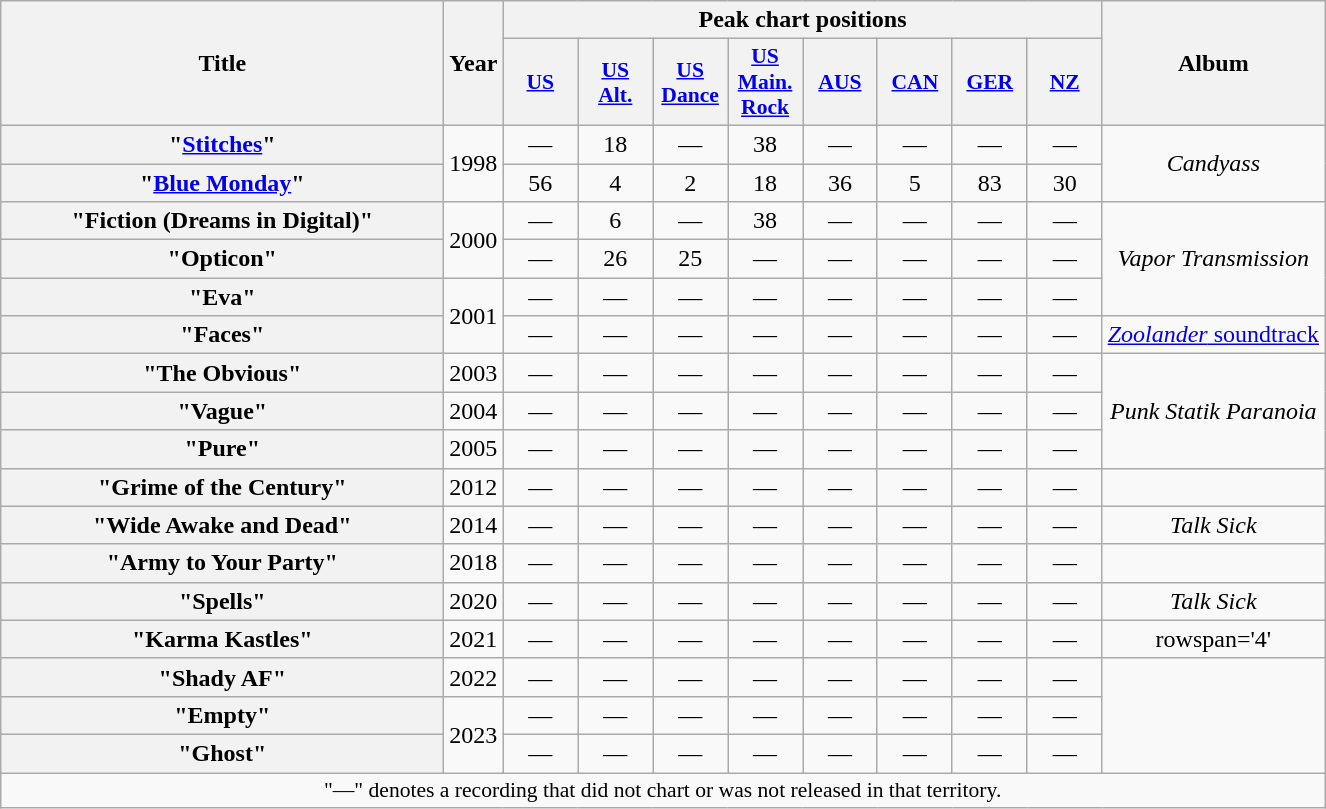<table class="wikitable plainrowheaders" style="text-align:center;">
<tr>
<th scope="col" rowspan="2" style="width:18em;">Title</th>
<th scope="col" rowspan="2">Year</th>
<th scope="col" colspan="8">Peak chart positions</th>
<th scope="col" rowspan="2">Album</th>
</tr>
<tr>
<th scope="col" style="width:3em;font-size:90%;"><a href='#'>US</a><br></th>
<th scope="col" style="width:3em;font-size:90%;"><a href='#'>US<br>Alt.</a><br></th>
<th scope="col" style="width:3em;font-size:90%;"><a href='#'>US<br>Dance</a><br></th>
<th scope="col" style="width:3em;font-size:90%;"><a href='#'>US<br>Main. Rock</a><br></th>
<th scope="col" style="width:3em;font-size:90%;"><a href='#'>AUS</a><br></th>
<th scope="col" style="width:3em;font-size:90%;"><a href='#'>CAN</a><br></th>
<th scope="col" style="width:3em;font-size:90%;"><a href='#'>GER</a><br></th>
<th scope="col" style="width:3em;font-size:90%;"><a href='#'>NZ</a><br></th>
</tr>
<tr>
<th scope="row">"<a href='#'>Stitches</a>"</th>
<td rowspan="2">1998</td>
<td>—</td>
<td>18</td>
<td>—</td>
<td>38</td>
<td>—</td>
<td>—</td>
<td>—</td>
<td>—</td>
<td rowspan="2"><em>Candyass</em></td>
</tr>
<tr>
<th scope="row">"<a href='#'>Blue Monday</a>"</th>
<td>56</td>
<td>4</td>
<td>2</td>
<td>18</td>
<td>36</td>
<td>5</td>
<td>83</td>
<td>30</td>
</tr>
<tr>
<th scope="row">"Fiction (Dreams in Digital)"</th>
<td rowspan="2">2000</td>
<td>—</td>
<td>6</td>
<td>—</td>
<td>38</td>
<td>—</td>
<td>—</td>
<td>—</td>
<td>—</td>
<td rowspan="3"><em>Vapor Transmission</em></td>
</tr>
<tr>
<th scope="row">"Opticon"</th>
<td>—</td>
<td>26</td>
<td>25</td>
<td>—</td>
<td>—</td>
<td>—</td>
<td>—</td>
<td>—</td>
</tr>
<tr>
<th scope="row">"Eva"</th>
<td rowspan="2">2001</td>
<td>—</td>
<td>—</td>
<td>—</td>
<td>—</td>
<td>—</td>
<td>—</td>
<td>—</td>
<td>—</td>
</tr>
<tr>
<th scope="row">"Faces"</th>
<td>—</td>
<td>—</td>
<td>—</td>
<td>—</td>
<td>—</td>
<td>—</td>
<td>—</td>
<td>—</td>
<td><a href='#'><em>Zoolander</em> soundtrack</a></td>
</tr>
<tr>
<th scope="row">"The Obvious"</th>
<td>2003</td>
<td>—</td>
<td>—</td>
<td>—</td>
<td>—</td>
<td>—</td>
<td>—</td>
<td>—</td>
<td>—</td>
<td rowspan="3"><em>Punk Statik Paranoia</em></td>
</tr>
<tr>
<th scope="row">"Vague"</th>
<td>2004</td>
<td>—</td>
<td>—</td>
<td>—</td>
<td>—</td>
<td>—</td>
<td>—</td>
<td>—</td>
<td>—</td>
</tr>
<tr>
<th scope="row">"Pure"</th>
<td>2005</td>
<td>—</td>
<td>—</td>
<td>—</td>
<td>—</td>
<td>—</td>
<td>—</td>
<td>—</td>
<td>—</td>
</tr>
<tr>
<th scope="row">"Grime of the Century"</th>
<td>2012</td>
<td>—</td>
<td>—</td>
<td>—</td>
<td>—</td>
<td>—</td>
<td>—</td>
<td>—</td>
<td>—</td>
<td></td>
</tr>
<tr>
<th scope="row">"Wide Awake and Dead"</th>
<td>2014</td>
<td>—</td>
<td>—</td>
<td>—</td>
<td>—</td>
<td>—</td>
<td>—</td>
<td>—</td>
<td>—</td>
<td><em>Talk Sick</em></td>
</tr>
<tr>
<th scope="row">"Army to Your Party"<br></th>
<td>2018</td>
<td>—</td>
<td>—</td>
<td>—</td>
<td>—</td>
<td>—</td>
<td>—</td>
<td>—</td>
<td>—</td>
<td></td>
</tr>
<tr>
<th scope="row">"Spells"</th>
<td>2020</td>
<td>—</td>
<td>—</td>
<td>—</td>
<td>—</td>
<td>—</td>
<td>—</td>
<td>—</td>
<td>—</td>
<td><em>Talk Sick</em></td>
</tr>
<tr>
<th scope="row">"Karma Kastles"</th>
<td>2021</td>
<td>—</td>
<td>—</td>
<td>—</td>
<td>—</td>
<td>—</td>
<td>—</td>
<td>—</td>
<td>—</td>
<td>rowspan='4' </td>
</tr>
<tr>
<th scope="row">"Shady AF" <br></th>
<td>2022</td>
<td>—</td>
<td>—</td>
<td>—</td>
<td>—</td>
<td>—</td>
<td>—</td>
<td>—</td>
<td>—</td>
</tr>
<tr>
<th scope="row">"Empty" <br></th>
<td rowspan="2">2023</td>
<td>—</td>
<td>—</td>
<td>—</td>
<td>—</td>
<td>—</td>
<td>—</td>
<td>—</td>
<td>—</td>
</tr>
<tr>
<th scope="row">"Ghost" <br></th>
<td>—</td>
<td>—</td>
<td>—</td>
<td>—</td>
<td>—</td>
<td>—</td>
<td>—</td>
<td>—</td>
</tr>
<tr>
<td colspan="13" style="font-size:90%">"—" denotes a recording that did not chart or was not released in that territory.</td>
</tr>
</table>
